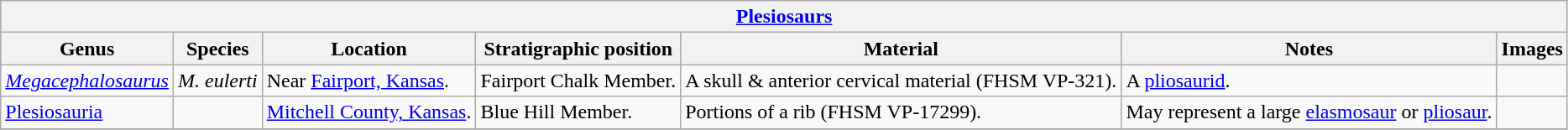<table class="wikitable" align="center">
<tr>
<th colspan="7" align="center"><strong><a href='#'>Plesiosaurs</a></strong></th>
</tr>
<tr>
<th>Genus</th>
<th>Species</th>
<th>Location</th>
<th><strong>Stratigraphic position</strong></th>
<th><strong>Material</strong></th>
<th>Notes</th>
<th>Images</th>
</tr>
<tr>
<td><em><a href='#'>Megacephalosaurus</a></em></td>
<td><em>M. eulerti</em></td>
<td>Near <a href='#'>Fairport, Kansas</a>.</td>
<td>Fairport Chalk Member.</td>
<td>A skull & anterior cervical material (FHSM VP-321).</td>
<td>A <a href='#'>pliosaurid</a>.</td>
<td></td>
</tr>
<tr>
<td><a href='#'>Plesiosauria</a></td>
<td></td>
<td><a href='#'>Mitchell County, Kansas</a>.</td>
<td>Blue Hill Member.</td>
<td>Portions of a rib (FHSM VP-17299).</td>
<td>May represent a large <a href='#'>elasmosaur</a> or <a href='#'>pliosaur</a>.</td>
<td></td>
</tr>
<tr>
</tr>
</table>
